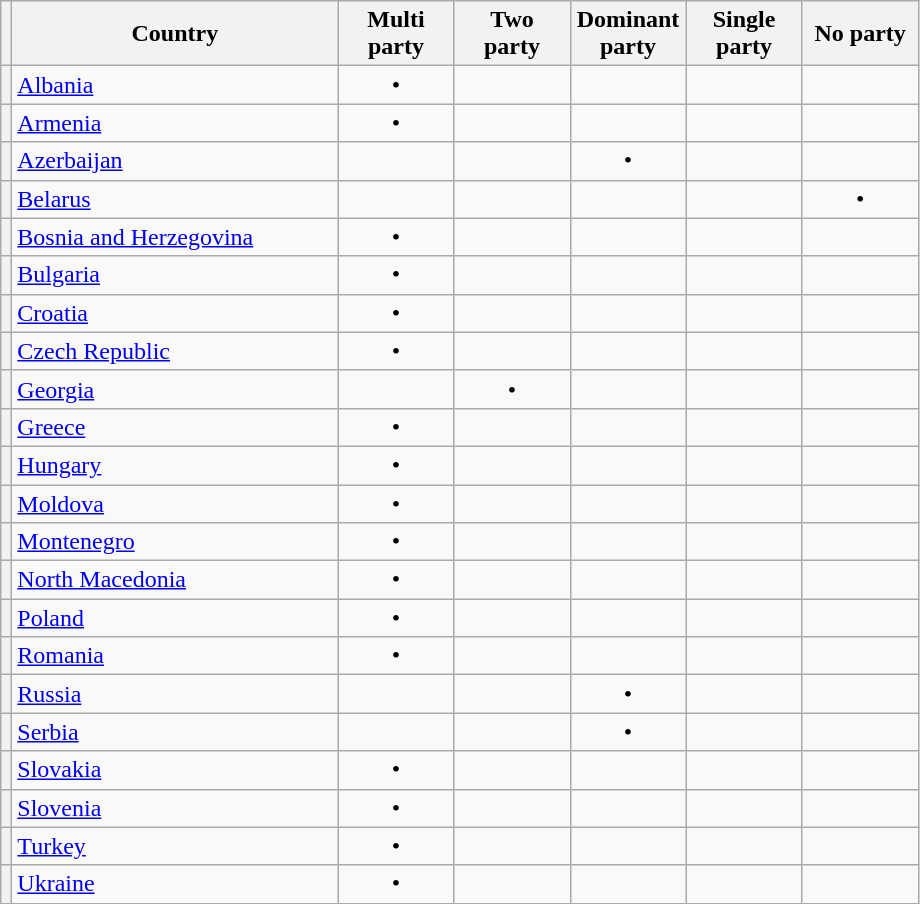<table class="wikitable" style="text-align:center">
<tr>
<th></th>
<th width="210">Country</th>
<th width="70">Multi party</th>
<th width="70">Two party</th>
<th width="70">Dominant party</th>
<th width="70">Single party</th>
<th width="70">No party</th>
</tr>
<tr>
<th></th>
<td style="text-align:left"><a href='#'>Albania</a></td>
<td>•</td>
<td></td>
<td></td>
<td></td>
<td></td>
</tr>
<tr>
<th></th>
<td style="text-align:left"><a href='#'>Armenia</a></td>
<td>•</td>
<td></td>
<td></td>
<td></td>
<td></td>
</tr>
<tr>
<th></th>
<td style="text-align:left"><a href='#'>Azerbaijan</a></td>
<td></td>
<td></td>
<td>•</td>
<td></td>
<td></td>
</tr>
<tr>
<th></th>
<td style="text-align:left"><a href='#'>Belarus</a></td>
<td></td>
<td></td>
<td></td>
<td></td>
<td>•</td>
</tr>
<tr>
<th></th>
<td style="text-align:left"><a href='#'>Bosnia and Herzegovina</a></td>
<td>•</td>
<td></td>
<td></td>
<td></td>
<td></td>
</tr>
<tr>
<th></th>
<td style="text-align:left"><a href='#'>Bulgaria</a></td>
<td>•</td>
<td></td>
<td></td>
<td></td>
<td></td>
</tr>
<tr>
<th></th>
<td style="text-align:left"><a href='#'>Croatia</a></td>
<td>•</td>
<td></td>
<td></td>
<td></td>
<td></td>
</tr>
<tr>
<th></th>
<td style="text-align:left"><a href='#'>Czech Republic</a></td>
<td>•</td>
<td></td>
<td></td>
<td></td>
<td></td>
</tr>
<tr>
<th></th>
<td style="text-align:left"><a href='#'>Georgia</a></td>
<td></td>
<td>•</td>
<td></td>
<td></td>
<td></td>
</tr>
<tr>
<th></th>
<td style="text-align:left"><a href='#'>Greece</a></td>
<td>•</td>
<td></td>
<td></td>
<td></td>
<td></td>
</tr>
<tr>
<th></th>
<td style="text-align:left"><a href='#'>Hungary</a></td>
<td>•</td>
<td></td>
<td></td>
<td></td>
<td></td>
</tr>
<tr>
<th></th>
<td style="text-align:left"><a href='#'>Moldova</a></td>
<td>•</td>
<td></td>
<td></td>
<td></td>
<td></td>
</tr>
<tr>
<th></th>
<td style="text-align:left"><a href='#'>Montenegro</a></td>
<td>•</td>
<td></td>
<td></td>
<td></td>
<td></td>
</tr>
<tr>
<th></th>
<td style="text-align:left"><a href='#'>North Macedonia</a></td>
<td>•</td>
<td></td>
<td></td>
<td></td>
<td></td>
</tr>
<tr>
<th></th>
<td style="text-align:left"><a href='#'>Poland</a></td>
<td>•</td>
<td></td>
<td></td>
<td></td>
<td></td>
</tr>
<tr>
<th></th>
<td style="text-align:left"><a href='#'>Romania</a></td>
<td>•</td>
<td></td>
<td></td>
<td></td>
<td></td>
</tr>
<tr>
<th></th>
<td style="text-align:left"><a href='#'>Russia</a></td>
<td></td>
<td></td>
<td>•</td>
<td></td>
<td></td>
</tr>
<tr>
<th></th>
<td style="text-align:left"><a href='#'>Serbia</a></td>
<td></td>
<td></td>
<td>•</td>
<td></td>
<td></td>
</tr>
<tr>
<th></th>
<td style="text-align:left"><a href='#'>Slovakia</a></td>
<td>•</td>
<td></td>
<td></td>
<td></td>
<td></td>
</tr>
<tr>
<th></th>
<td style="text-align:left"><a href='#'>Slovenia</a></td>
<td>•</td>
<td></td>
<td></td>
<td></td>
<td></td>
</tr>
<tr>
<th></th>
<td style="text-align:left"><a href='#'>Turkey</a></td>
<td>•</td>
<td></td>
<td></td>
<td></td>
<td></td>
</tr>
<tr>
<th></th>
<td style="text-align:left"><a href='#'>Ukraine</a></td>
<td>•</td>
<td></td>
<td></td>
<td></td>
<td></td>
</tr>
</table>
